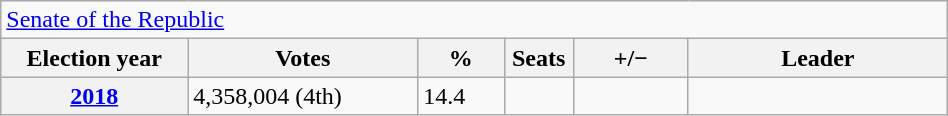<table class=wikitable style="width:50%; border:1px #AAAAFF solid">
<tr>
<td colspan=6><a href='#'>Senate of the Republic</a></td>
</tr>
<tr>
<th width=13%>Election year</th>
<th width=16%>Votes</th>
<th width=6%>%</th>
<th width=1%>Seats</th>
<th width=8%>+/−</th>
<th width=18%>Leader</th>
</tr>
<tr>
<th><a href='#'>2018</a></th>
<td>4,358,004 (4th)</td>
<td>14.4</td>
<td></td>
<td></td>
<td></td>
</tr>
</table>
